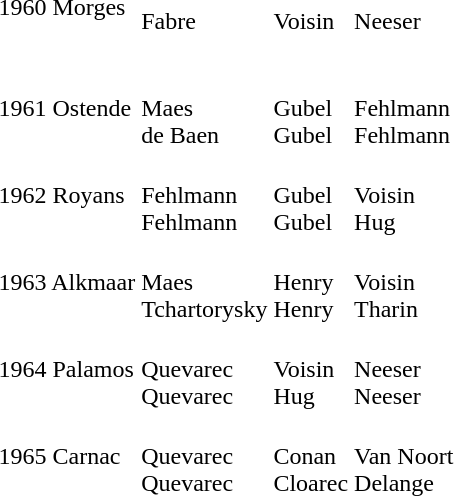<table>
<tr>
<td>1960 Morges<br><br></td>
<td><br>Fabre<br> </td>
<td><br>Voisin<br> </td>
<td><br>Neeser<br> </td>
</tr>
<tr>
<td>1961 Ostende<br></td>
<td><br>Maes<br>de Baen</td>
<td><br>Gubel<br>Gubel</td>
<td><br>Fehlmann<br>Fehlmann</td>
</tr>
<tr>
<td>1962 Royans</td>
<td><br>Fehlmann<br>Fehlmann</td>
<td><br>Gubel<br>Gubel</td>
<td><br>Voisin<br>Hug</td>
</tr>
<tr>
<td>1963 Alkmaar<br></td>
<td><br>Maes<br>Tchartorysky</td>
<td><br>Henry<br>Henry</td>
<td><br>Voisin<br>Tharin</td>
</tr>
<tr>
<td>1964 Palamos<br></td>
<td><br>Quevarec<br>Quevarec</td>
<td><br>Voisin<br>Hug</td>
<td><br>Neeser<br>Neeser</td>
</tr>
<tr>
<td>1965 Carnac<br></td>
<td><br>Quevarec<br>Quevarec</td>
<td><br>Conan<br>Cloarec</td>
<td><br>Van Noort<br>Delange</td>
</tr>
<tr>
</tr>
</table>
